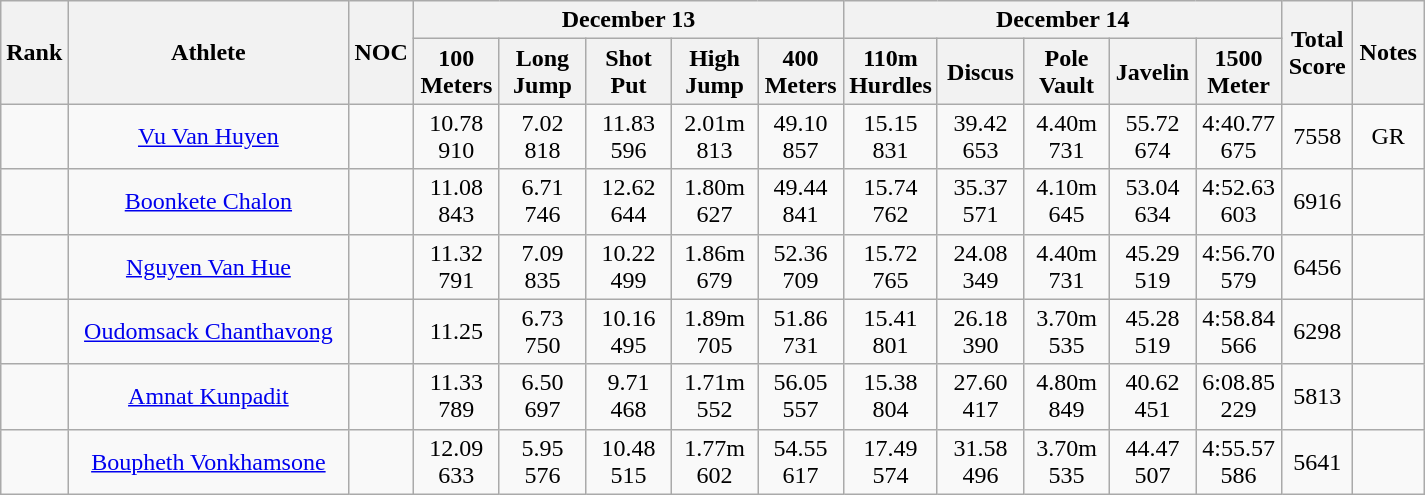<table class=wikitable style="text-align:center">
<tr>
<th rowspan=2 width=20>Rank</th>
<th rowspan=2 width=180>Athlete</th>
<th rowspan=2 width=15>NOC</th>
<th colspan=5>December 13</th>
<th colspan=5>December 14</th>
<th rowspan=2 width=40>Total<br>Score</th>
<th rowspan=2 width=40>Notes</th>
</tr>
<tr>
<th width=50>100 Meters</th>
<th width=50>Long Jump</th>
<th width=50>Shot Put</th>
<th width=50>High Jump</th>
<th width=50>400 Meters</th>
<th width=50>110m Hurdles</th>
<th width=50>Discus</th>
<th width=50>Pole Vault</th>
<th width=50>Javelin</th>
<th width=50>1500 Meter</th>
</tr>
<tr>
<td></td>
<td><a href='#'>Vu Van Huyen</a></td>
<td></td>
<td>10.78<br>910</td>
<td>7.02<br>818</td>
<td>11.83<br>596</td>
<td>2.01m<br>813</td>
<td>49.10<br>857</td>
<td>15.15<br>831</td>
<td>39.42<br>653</td>
<td>4.40m<br>731</td>
<td>55.72<br>674</td>
<td>4:40.77<br>675</td>
<td>7558</td>
<td>GR</td>
</tr>
<tr>
<td></td>
<td><a href='#'>Boonkete Chalon</a></td>
<td></td>
<td>11.08<br>843</td>
<td>6.71<br>746</td>
<td>12.62<br>644</td>
<td>1.80m<br>627</td>
<td>49.44<br>841</td>
<td>15.74<br>762</td>
<td>35.37<br>571</td>
<td>4.10m<br>645</td>
<td>53.04<br>634</td>
<td>4:52.63<br>603</td>
<td>6916</td>
<td></td>
</tr>
<tr>
<td></td>
<td><a href='#'>Nguyen Van Hue</a></td>
<td></td>
<td>11.32<br>791</td>
<td>7.09<br>835</td>
<td>10.22<br>499</td>
<td>1.86m<br>679</td>
<td>52.36<br>709</td>
<td>15.72<br>765</td>
<td>24.08<br>349</td>
<td>4.40m<br>731</td>
<td>45.29<br>519</td>
<td>4:56.70<br>579</td>
<td>6456</td>
<td></td>
</tr>
<tr>
<td></td>
<td><a href='#'>Oudomsack Chanthavong</a></td>
<td></td>
<td>11.25</td>
<td>6.73<br>750</td>
<td>10.16<br>495</td>
<td>1.89m<br>705</td>
<td>51.86<br>731</td>
<td>15.41<br>801</td>
<td>26.18<br>390</td>
<td>3.70m<br>535</td>
<td>45.28<br>519</td>
<td>4:58.84<br>566</td>
<td>6298</td>
<td></td>
</tr>
<tr>
<td></td>
<td><a href='#'>Amnat Kunpadit</a></td>
<td></td>
<td>11.33<br>789</td>
<td>6.50<br>697</td>
<td>9.71<br>468</td>
<td>1.71m<br>552</td>
<td>56.05<br>557</td>
<td>15.38<br>804</td>
<td>27.60<br>417</td>
<td>4.80m<br>849</td>
<td>40.62<br>451</td>
<td>6:08.85<br>229</td>
<td>5813</td>
<td></td>
</tr>
<tr>
<td></td>
<td><a href='#'>Boupheth Vonkhamsone</a></td>
<td></td>
<td>12.09<br>633</td>
<td>5.95<br>576</td>
<td>10.48<br>515</td>
<td>1.77m<br>602</td>
<td>54.55<br>617</td>
<td>17.49<br>574</td>
<td>31.58<br>496</td>
<td>3.70m<br>535</td>
<td>44.47<br>507</td>
<td>4:55.57<br>586</td>
<td>5641</td>
<td></td>
</tr>
</table>
